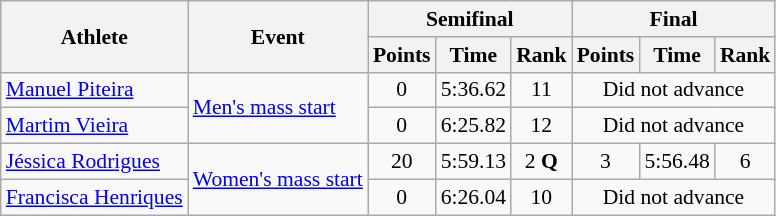<table class="wikitable" style="font-size:90%">
<tr>
<th rowspan=2>Athlete</th>
<th rowspan=2>Event</th>
<th colspan=3>Semifinal</th>
<th colspan=3>Final</th>
</tr>
<tr>
<th>Points</th>
<th>Time</th>
<th>Rank</th>
<th>Points</th>
<th>Time</th>
<th>Rank</th>
</tr>
<tr align=center>
<td align=left><a href='#'>Manuel Piteira</a></td>
<td align=left rowspan=2><a href='#'>Men's mass start</a></td>
<td>0</td>
<td>5:36.62</td>
<td>11</td>
<td colspan=3>Did not advance</td>
</tr>
<tr align=center>
<td align=left><a href='#'>Martim Vieira</a></td>
<td>0</td>
<td>6:25.82</td>
<td>12</td>
<td colspan=3>Did not advance</td>
</tr>
<tr align=center>
<td align=left><a href='#'>Jéssica Rodrigues</a></td>
<td align=left rowspan=2><a href='#'>Women's mass start</a></td>
<td>20</td>
<td>5:59.13</td>
<td>2 <strong>Q</strong></td>
<td>3</td>
<td>5:56.48</td>
<td>6</td>
</tr>
<tr align=center>
<td align=left><a href='#'>Francisca Henriques</a></td>
<td>0</td>
<td>6:26.04</td>
<td>10</td>
<td colspan=3>Did not advance</td>
</tr>
</table>
